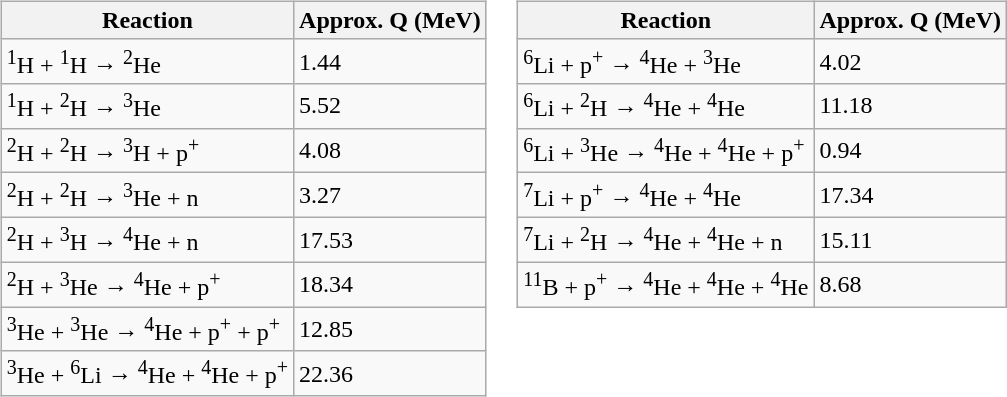<table>
<tr>
<td valign=top><br><table class=wikitable>
<tr>
<th>Reaction</th>
<th>Approx. Q (MeV)</th>
</tr>
<tr>
<td><sup>1</sup>H + <sup>1</sup>H → <sup>2</sup>He</td>
<td>1.44</td>
</tr>
<tr>
<td><sup>1</sup>H + <sup>2</sup>H → <sup>3</sup>He</td>
<td>5.52</td>
</tr>
<tr>
<td><sup>2</sup>H + <sup>2</sup>H → <sup>3</sup>H +  p<sup>+</sup></td>
<td>4.08</td>
</tr>
<tr>
<td><sup>2</sup>H + <sup>2</sup>H → <sup>3</sup>He +  n</td>
<td>3.27</td>
</tr>
<tr>
<td><sup>2</sup>H + <sup>3</sup>H → <sup>4</sup>He +  n</td>
<td>17.53</td>
</tr>
<tr>
<td><sup>2</sup>H + <sup>3</sup>He → <sup>4</sup>He +  p<sup>+</sup></td>
<td>18.34</td>
</tr>
<tr>
<td><sup>3</sup>He + <sup>3</sup>He → <sup>4</sup>He +  p<sup>+</sup> +  p<sup>+</sup></td>
<td>12.85</td>
</tr>
<tr>
<td><sup>3</sup>He + <sup>6</sup>Li → <sup>4</sup>He +  <sup>4</sup>He + p<sup>+</sup></td>
<td>22.36</td>
</tr>
</table>
</td>
<td valign=top><br><table class=wikitable>
<tr>
<th>Reaction</th>
<th>Approx. Q (MeV)</th>
</tr>
<tr>
<td><sup>6</sup>Li + p<sup>+</sup> → <sup>4</sup>He +  <sup>3</sup>He</td>
<td>4.02</td>
</tr>
<tr>
<td><sup>6</sup>Li + <sup>2</sup>H → <sup>4</sup>He +  <sup>4</sup>He</td>
<td>11.18</td>
</tr>
<tr>
<td><sup>6</sup>Li + <sup>3</sup>He → <sup>4</sup>He +  <sup>4</sup>He +  p<sup>+</sup></td>
<td>0.94</td>
</tr>
<tr>
<td><sup>7</sup>Li + p<sup>+</sup> → <sup>4</sup>He +  <sup>4</sup>He</td>
<td>17.34</td>
</tr>
<tr>
<td><sup>7</sup>Li + <sup>2</sup>H → <sup>4</sup>He +  <sup>4</sup>He + n</td>
<td>15.11</td>
</tr>
<tr>
<td><sup>11</sup>B + p<sup>+</sup> → <sup>4</sup>He +  <sup>4</sup>He +  <sup>4</sup>He</td>
<td>8.68</td>
</tr>
</table>
</td>
</tr>
</table>
